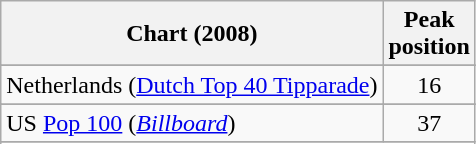<table class="wikitable sortable">
<tr>
<th>Chart (2008)</th>
<th>Peak<br>position</th>
</tr>
<tr>
</tr>
<tr>
</tr>
<tr>
</tr>
<tr>
</tr>
<tr>
</tr>
<tr>
</tr>
<tr>
</tr>
<tr>
</tr>
<tr>
<td>Netherlands (<a href='#'>Dutch Top 40 Tipparade</a>)</td>
<td align="center">16</td>
</tr>
<tr>
</tr>
<tr>
</tr>
<tr>
</tr>
<tr>
</tr>
<tr>
</tr>
<tr>
</tr>
<tr>
</tr>
<tr>
<td>US <a href='#'>Pop 100</a> (<a href='#'><em>Billboard</em></a>)</td>
<td align="center">37</td>
</tr>
<tr>
</tr>
<tr>
</tr>
</table>
